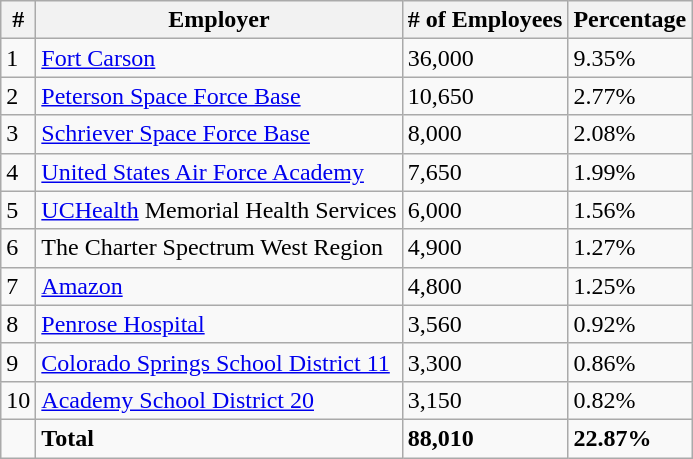<table class="wikitable">
<tr>
<th>#</th>
<th>Employer</th>
<th># of Employees</th>
<th>Percentage</th>
</tr>
<tr>
<td>1</td>
<td><a href='#'>Fort Carson</a></td>
<td>36,000</td>
<td>9.35%</td>
</tr>
<tr>
<td>2</td>
<td><a href='#'>Peterson Space Force Base</a></td>
<td>10,650</td>
<td>2.77%</td>
</tr>
<tr>
<td>3</td>
<td><a href='#'>Schriever Space Force Base</a></td>
<td>8,000</td>
<td>2.08%</td>
</tr>
<tr>
<td>4</td>
<td><a href='#'>United States Air Force Academy</a></td>
<td>7,650</td>
<td>1.99%</td>
</tr>
<tr>
<td>5</td>
<td><a href='#'>UCHealth</a> Memorial Health Services</td>
<td>6,000</td>
<td>1.56%</td>
</tr>
<tr>
<td>6</td>
<td>The Charter Spectrum West Region</td>
<td>4,900</td>
<td>1.27%</td>
</tr>
<tr>
<td>7</td>
<td><a href='#'>Amazon</a></td>
<td>4,800</td>
<td>1.25%</td>
</tr>
<tr>
<td>8</td>
<td><a href='#'>Penrose Hospital</a></td>
<td>3,560</td>
<td>0.92%</td>
</tr>
<tr>
<td>9</td>
<td><a href='#'>Colorado Springs School District 11</a></td>
<td>3,300</td>
<td>0.86%</td>
</tr>
<tr>
<td>10</td>
<td><a href='#'>Academy School District 20</a></td>
<td>3,150</td>
<td>0.82%</td>
</tr>
<tr>
<td></td>
<td><strong>Total</strong></td>
<td><strong>88,010</strong></td>
<td><strong>22.87%</strong></td>
</tr>
</table>
